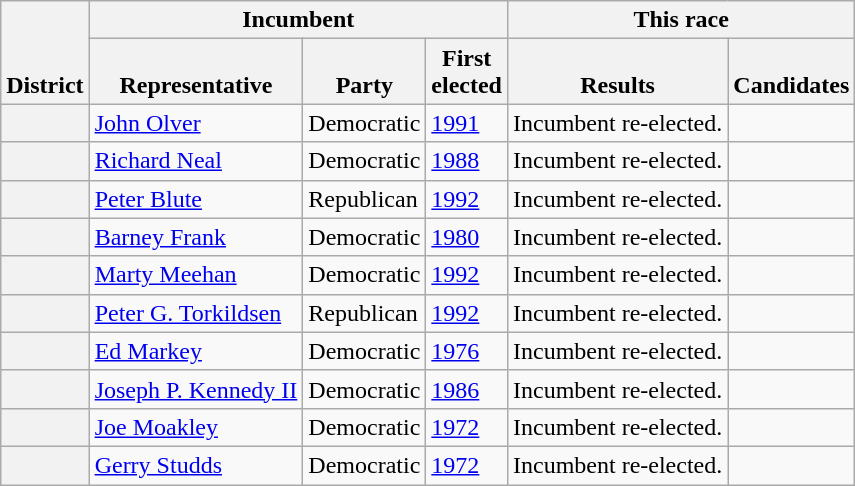<table class=wikitable>
<tr valign=bottom>
<th rowspan=2>District</th>
<th colspan=3>Incumbent</th>
<th colspan=2>This race</th>
</tr>
<tr valign=bottom>
<th>Representative</th>
<th>Party</th>
<th>First<br>elected</th>
<th>Results</th>
<th>Candidates</th>
</tr>
<tr>
<th></th>
<td><a href='#'>John Olver</a></td>
<td>Democratic</td>
<td><a href='#'>1991</a></td>
<td>Incumbent re-elected.</td>
<td nowrap></td>
</tr>
<tr>
<th></th>
<td><a href='#'>Richard Neal</a></td>
<td>Democratic</td>
<td><a href='#'>1988</a></td>
<td>Incumbent re-elected.</td>
<td nowrap></td>
</tr>
<tr>
<th></th>
<td><a href='#'>Peter Blute</a></td>
<td>Republican</td>
<td><a href='#'>1992</a></td>
<td>Incumbent re-elected.</td>
<td nowrap></td>
</tr>
<tr>
<th></th>
<td><a href='#'>Barney Frank</a></td>
<td>Democratic</td>
<td><a href='#'>1980</a></td>
<td>Incumbent re-elected.</td>
<td nowrap></td>
</tr>
<tr>
<th></th>
<td><a href='#'>Marty Meehan</a></td>
<td>Democratic</td>
<td><a href='#'>1992</a></td>
<td>Incumbent re-elected.</td>
<td nowrap></td>
</tr>
<tr>
<th></th>
<td><a href='#'>Peter G. Torkildsen</a></td>
<td>Republican</td>
<td><a href='#'>1992</a></td>
<td>Incumbent re-elected.</td>
<td nowrap></td>
</tr>
<tr>
<th></th>
<td><a href='#'>Ed Markey</a></td>
<td>Democratic</td>
<td><a href='#'>1976</a></td>
<td>Incumbent re-elected.</td>
<td nowrap></td>
</tr>
<tr>
<th></th>
<td><a href='#'>Joseph P. Kennedy II</a></td>
<td>Democratic</td>
<td><a href='#'>1986</a></td>
<td>Incumbent re-elected.</td>
<td nowrap></td>
</tr>
<tr>
<th></th>
<td><a href='#'>Joe Moakley</a></td>
<td>Democratic</td>
<td><a href='#'>1972</a></td>
<td>Incumbent re-elected.</td>
<td nowrap></td>
</tr>
<tr>
<th></th>
<td><a href='#'>Gerry Studds</a></td>
<td>Democratic</td>
<td><a href='#'>1972</a></td>
<td>Incumbent re-elected.</td>
<td nowrap></td>
</tr>
</table>
